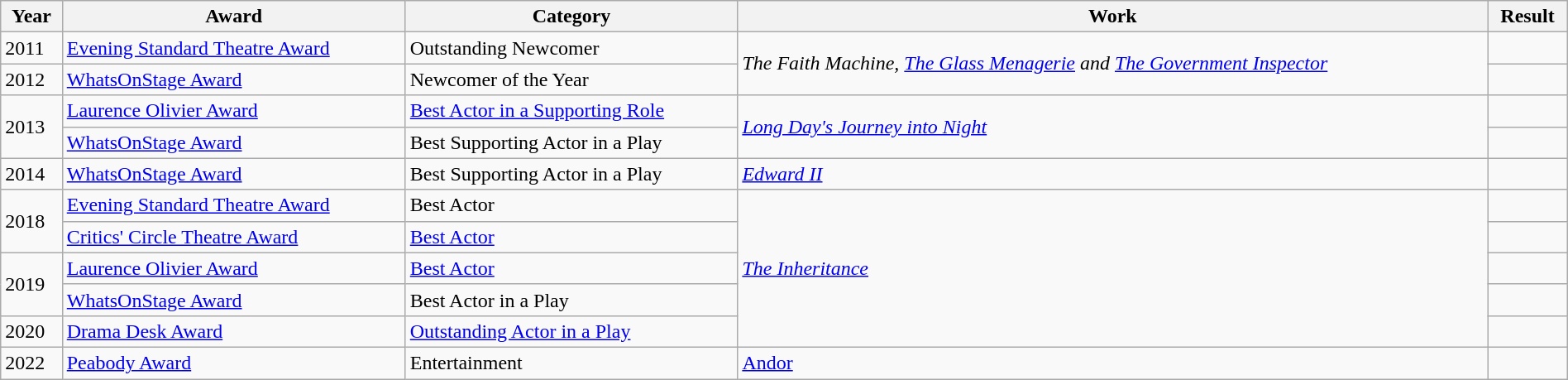<table class="wikitable" style="width: 100%;">
<tr>
<th>Year</th>
<th>Award</th>
<th>Category</th>
<th>Work</th>
<th>Result</th>
</tr>
<tr>
<td>2011</td>
<td><a href='#'>Evening Standard Theatre Award</a></td>
<td>Outstanding Newcomer</td>
<td rowspan="2"><em>The Faith Machine,</em> <em><a href='#'>The Glass Menagerie</a> and <a href='#'>The Government Inspector</a></em></td>
<td></td>
</tr>
<tr>
<td>2012</td>
<td><a href='#'>WhatsOnStage Award</a></td>
<td>Newcomer of the Year</td>
<td></td>
</tr>
<tr>
<td rowspan="2">2013</td>
<td><a href='#'>Laurence Olivier Award</a></td>
<td><a href='#'>Best Actor in a Supporting Role</a></td>
<td rowspan="2"><em><a href='#'>Long Day's Journey into Night</a></em></td>
<td></td>
</tr>
<tr>
<td><a href='#'>WhatsOnStage Award</a></td>
<td>Best Supporting Actor in a Play</td>
<td></td>
</tr>
<tr>
<td>2014</td>
<td><a href='#'>WhatsOnStage Award</a></td>
<td>Best Supporting Actor in a Play</td>
<td><a href='#'><em>Edward II</em></a></td>
<td></td>
</tr>
<tr>
<td rowspan="2">2018</td>
<td><a href='#'>Evening Standard Theatre Award</a></td>
<td>Best Actor</td>
<td rowspan="5"><em><a href='#'>The Inheritance</a></em></td>
<td></td>
</tr>
<tr>
<td><a href='#'>Critics' Circle Theatre Award</a></td>
<td><a href='#'>Best Actor</a></td>
<td></td>
</tr>
<tr>
<td rowspan="2">2019</td>
<td><a href='#'>Laurence Olivier Award</a></td>
<td><a href='#'>Best Actor</a></td>
<td></td>
</tr>
<tr>
<td><a href='#'>WhatsOnStage Award</a></td>
<td>Best Actor in a Play</td>
<td></td>
</tr>
<tr>
<td>2020</td>
<td><a href='#'>Drama Desk Award</a></td>
<td><a href='#'>Outstanding Actor in a Play</a></td>
<td></td>
</tr>
<tr>
<td>2022</td>
<td><a href='#'>Peabody Award</a></td>
<td>Entertainment</td>
<td><a href='#'> Andor</a></td>
<td></td>
</tr>
</table>
